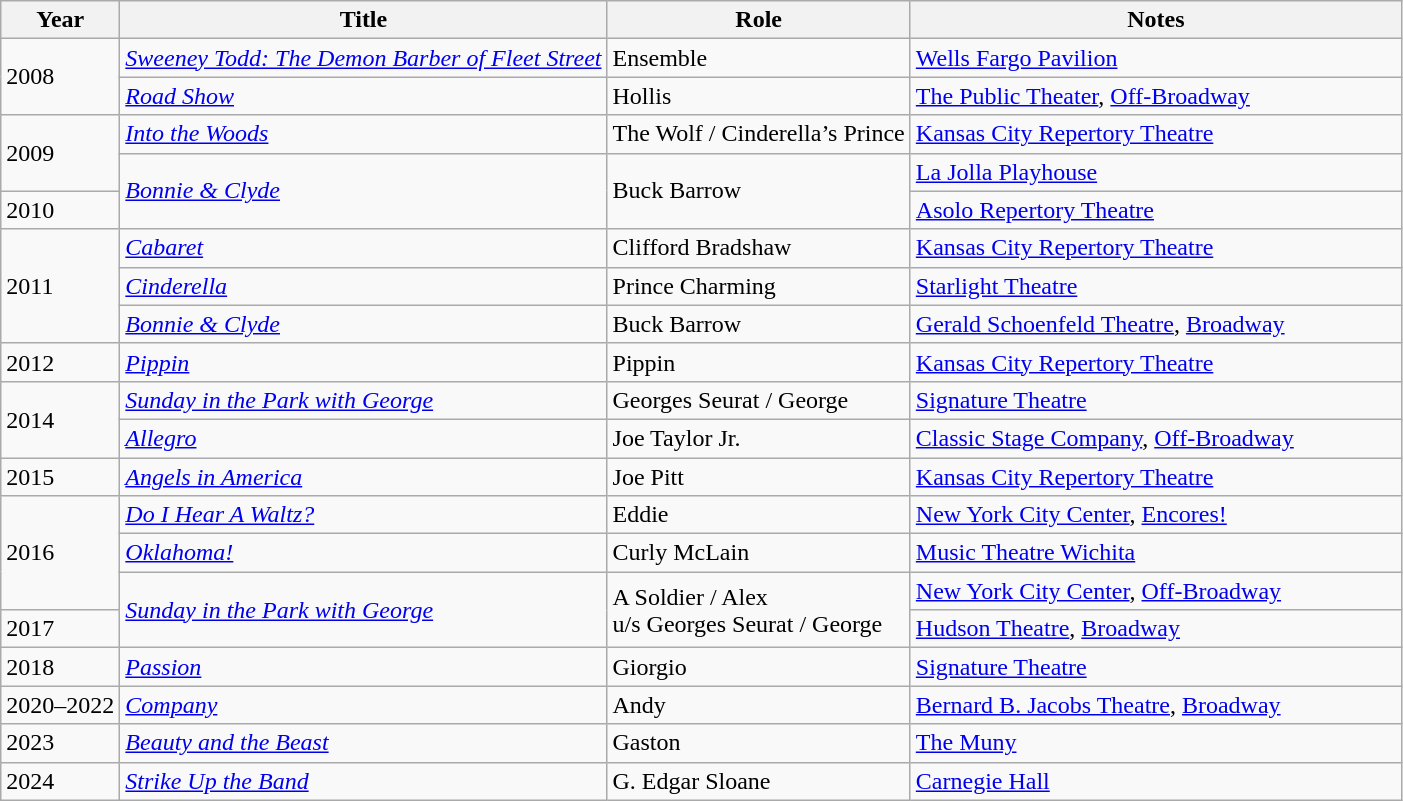<table class="wikitable sortable">
<tr>
<th>Year</th>
<th>Title</th>
<th>Role</th>
<th class="unsortable" style="width:20em;">Notes</th>
</tr>
<tr>
<td rowspan=2>2008</td>
<td><em><a href='#'>Sweeney Todd: The Demon Barber of Fleet Street</a></em></td>
<td>Ensemble</td>
<td><a href='#'>Wells Fargo Pavilion</a></td>
</tr>
<tr>
<td><a href='#'><em>Road Show</em></a></td>
<td>Hollis</td>
<td><a href='#'>The Public Theater</a>, <a href='#'>Off-Broadway</a></td>
</tr>
<tr>
<td rowspan=2>2009</td>
<td><em><a href='#'>Into the Woods</a></em></td>
<td>The Wolf / Cinderella’s Prince</td>
<td><a href='#'>Kansas City Repertory Theatre</a></td>
</tr>
<tr>
<td rowspan=2><a href='#'><em>Bonnie & Clyde</em></a></td>
<td rowspan=2>Buck Barrow</td>
<td><a href='#'>La Jolla Playhouse</a></td>
</tr>
<tr>
<td>2010</td>
<td><a href='#'>Asolo Repertory Theatre</a></td>
</tr>
<tr>
<td rowspan=3>2011</td>
<td><a href='#'><em>Cabaret</em></a></td>
<td>Clifford Bradshaw</td>
<td><a href='#'>Kansas City Repertory Theatre</a></td>
</tr>
<tr>
<td><a href='#'><em>Cinderella</em></a></td>
<td>Prince Charming</td>
<td><a href='#'>Starlight Theatre</a></td>
</tr>
<tr>
<td><a href='#'><em>Bonnie & Clyde</em></a></td>
<td>Buck Barrow</td>
<td><a href='#'>Gerald Schoenfeld Theatre</a>, <a href='#'>Broadway</a></td>
</tr>
<tr>
<td>2012</td>
<td><a href='#'><em>Pippin</em></a></td>
<td>Pippin</td>
<td><a href='#'>Kansas City Repertory Theatre</a></td>
</tr>
<tr>
<td rowspan=2>2014</td>
<td><em><a href='#'>Sunday in the Park with George</a></em></td>
<td>Georges Seurat / George</td>
<td><a href='#'>Signature Theatre</a></td>
</tr>
<tr>
<td><a href='#'><em>Allegro</em></a></td>
<td>Joe Taylor Jr.</td>
<td><a href='#'>Classic Stage Company</a>, <a href='#'>Off-Broadway</a></td>
</tr>
<tr>
<td>2015</td>
<td><em><a href='#'>Angels in America</a></em></td>
<td>Joe Pitt</td>
<td><a href='#'>Kansas City Repertory Theatre</a></td>
</tr>
<tr>
<td rowspan=3>2016</td>
<td><em><a href='#'>Do I Hear A Waltz?</a></em></td>
<td>Eddie</td>
<td><a href='#'>New York City Center</a>, <a href='#'>Encores!</a></td>
</tr>
<tr>
<td><em><a href='#'>Oklahoma!</a></em></td>
<td>Curly McLain</td>
<td><a href='#'>Music Theatre Wichita</a></td>
</tr>
<tr>
<td rowspan=2><em><a href='#'>Sunday in the Park with George</a></em></td>
<td rowspan=2>A Soldier / Alex<br>u/s Georges Seurat / George</td>
<td><a href='#'>New York City Center</a>, <a href='#'>Off-Broadway</a></td>
</tr>
<tr>
<td>2017</td>
<td><a href='#'>Hudson Theatre</a>, <a href='#'>Broadway</a></td>
</tr>
<tr>
<td>2018</td>
<td><a href='#'><em>Passion</em></a></td>
<td>Giorgio</td>
<td><a href='#'>Signature Theatre</a></td>
</tr>
<tr>
<td>2020–2022</td>
<td><a href='#'><em>Company</em></a></td>
<td>Andy</td>
<td><a href='#'>Bernard B. Jacobs Theatre</a>, <a href='#'>Broadway</a></td>
</tr>
<tr>
<td>2023</td>
<td><a href='#'><em>Beauty and the Beast</em></a></td>
<td>Gaston</td>
<td><a href='#'>The Muny</a></td>
</tr>
<tr>
<td>2024</td>
<td><em><a href='#'>Strike Up the Band</a></em></td>
<td>G. Edgar Sloane</td>
<td><a href='#'>Carnegie Hall</a></td>
</tr>
</table>
